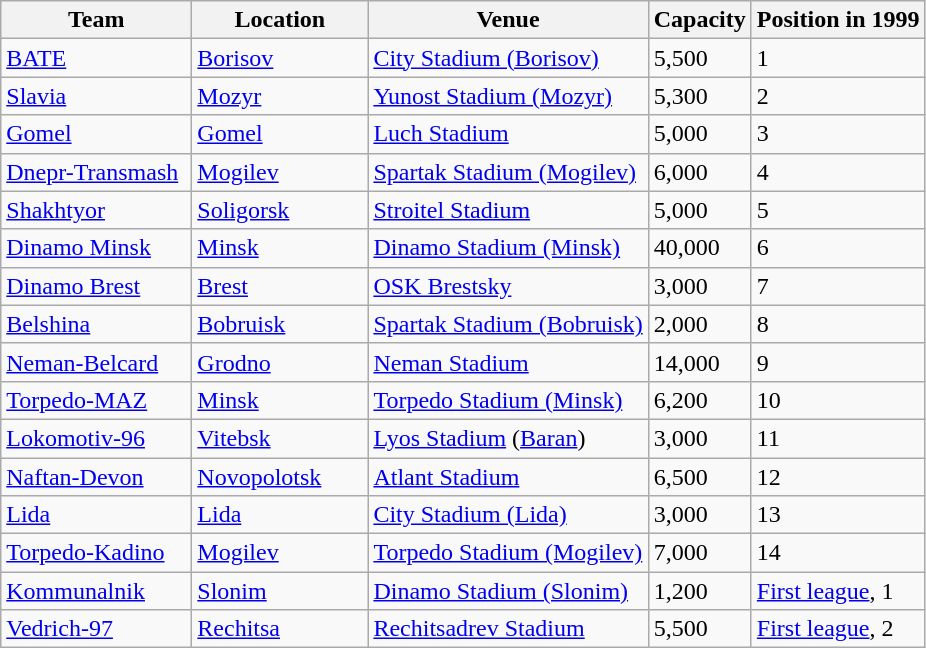<table class="wikitable sortable" style="text-align:left">
<tr>
<th>Team</th>
<th>Location</th>
<th>Venue</th>
<th>Capacity</th>
<th>Position in 1999</th>
</tr>
<tr>
<td width=120><a href='#'>BATE</a></td>
<td width=110><a href='#'>Borisov</a></td>
<td><a href='#'>City Stadium (Borisov)</a></td>
<td>5,500</td>
<td>1</td>
</tr>
<tr>
<td><a href='#'>Slavia</a></td>
<td><a href='#'>Mozyr</a></td>
<td><a href='#'>Yunost Stadium (Mozyr)</a></td>
<td>5,300</td>
<td>2</td>
</tr>
<tr>
<td><a href='#'>Gomel</a></td>
<td><a href='#'>Gomel</a></td>
<td><a href='#'>Luch Stadium</a></td>
<td>5,000</td>
<td>3</td>
</tr>
<tr>
<td><a href='#'>Dnepr-Transmash</a></td>
<td><a href='#'>Mogilev</a></td>
<td><a href='#'>Spartak Stadium (Mogilev)</a></td>
<td>6,000</td>
<td>4</td>
</tr>
<tr>
<td><a href='#'>Shakhtyor</a></td>
<td><a href='#'>Soligorsk</a></td>
<td><a href='#'>Stroitel Stadium</a></td>
<td>5,000</td>
<td>5</td>
</tr>
<tr>
<td><a href='#'>Dinamo Minsk</a></td>
<td><a href='#'>Minsk</a></td>
<td><a href='#'>Dinamo Stadium (Minsk)</a></td>
<td>40,000</td>
<td>6</td>
</tr>
<tr>
<td><a href='#'>Dinamo Brest</a></td>
<td><a href='#'>Brest</a></td>
<td><a href='#'>OSK Brestsky</a></td>
<td>3,000</td>
<td>7</td>
</tr>
<tr>
<td><a href='#'>Belshina</a></td>
<td><a href='#'>Bobruisk</a></td>
<td><a href='#'>Spartak Stadium (Bobruisk)</a></td>
<td>2,000</td>
<td>8</td>
</tr>
<tr>
<td><a href='#'>Neman-Belcard</a></td>
<td><a href='#'>Grodno</a></td>
<td><a href='#'>Neman Stadium</a></td>
<td>14,000</td>
<td>9</td>
</tr>
<tr>
<td><a href='#'>Torpedo-MAZ</a></td>
<td><a href='#'>Minsk</a></td>
<td><a href='#'>Torpedo Stadium (Minsk)</a></td>
<td>6,200</td>
<td>10</td>
</tr>
<tr>
<td><a href='#'>Lokomotiv-96</a></td>
<td><a href='#'>Vitebsk</a></td>
<td><a href='#'>Lyos Stadium</a> (<a href='#'>Baran</a>)</td>
<td>3,000</td>
<td>11</td>
</tr>
<tr>
<td><a href='#'>Naftan-Devon</a></td>
<td><a href='#'>Novopolotsk</a></td>
<td><a href='#'>Atlant Stadium</a></td>
<td>6,500</td>
<td>12</td>
</tr>
<tr>
<td><a href='#'>Lida</a></td>
<td><a href='#'>Lida</a></td>
<td><a href='#'>City Stadium (Lida)</a></td>
<td>3,000</td>
<td>13</td>
</tr>
<tr>
<td><a href='#'>Torpedo-Kadino</a></td>
<td><a href='#'>Mogilev</a></td>
<td><a href='#'>Torpedo Stadium (Mogilev)</a></td>
<td>7,000</td>
<td>14</td>
</tr>
<tr>
<td><a href='#'>Kommunalnik</a></td>
<td><a href='#'>Slonim</a></td>
<td><a href='#'>Dinamo Stadium (Slonim)</a></td>
<td>1,200</td>
<td><a href='#'>First league</a>, 1</td>
</tr>
<tr>
<td><a href='#'>Vedrich-97</a></td>
<td><a href='#'>Rechitsa</a></td>
<td><a href='#'>Rechitsadrev Stadium</a></td>
<td>5,500</td>
<td><a href='#'>First league</a>, 2</td>
</tr>
</table>
